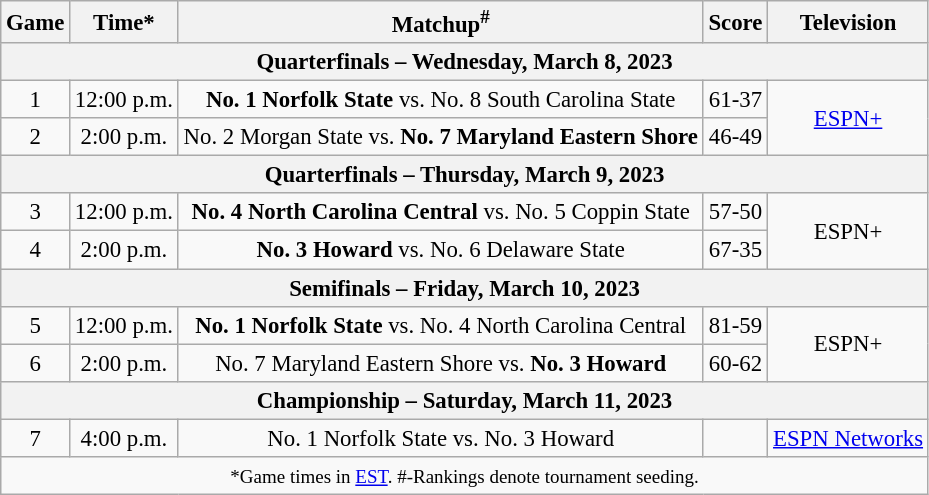<table class="wikitable" style="font-size: 95%;text-align:center">
<tr>
<th>Game</th>
<th>Time*</th>
<th>Matchup<sup>#</sup></th>
<th>Score</th>
<th>Television</th>
</tr>
<tr>
<th colspan="6">Quarterfinals – Wednesday, March 8, 2023</th>
</tr>
<tr>
<td>1</td>
<td>12:00 p.m.</td>
<td><strong>No. 1  Norfolk State</strong> vs. No. 8 South Carolina State</td>
<td>61-37</td>
<td rowspan="2"><a href='#'>ESPN+</a></td>
</tr>
<tr>
<td>2</td>
<td>2:00 p.m.</td>
<td>No. 2 Morgan State vs. <strong>No. 7 Maryland Eastern Shore</strong></td>
<td>46-49</td>
</tr>
<tr>
<th colspan="6">Quarterfinals – Thursday, March 9, 2023</th>
</tr>
<tr>
<td>3</td>
<td>12:00 p.m.</td>
<td><strong>No. 4  North Carolina Central</strong> vs. No. 5 Coppin State</td>
<td>57-50</td>
<td rowspan="2">ESPN+</td>
</tr>
<tr>
<td>4</td>
<td>2:00 p.m.</td>
<td><strong>No. 3 Howard</strong> vs. No. 6 Delaware State</td>
<td>67-35</td>
</tr>
<tr>
<th colspan="6">Semifinals – Friday, March 10, 2023</th>
</tr>
<tr>
<td>5</td>
<td>12:00 p.m.</td>
<td><strong>No. 1  Norfolk State</strong> vs. No. 4  North Carolina Central</td>
<td>81-59</td>
<td rowspan="2">ESPN+</td>
</tr>
<tr>
<td>6</td>
<td>2:00 p.m.</td>
<td>No. 7 Maryland Eastern Shore vs. <strong>No. 3 Howard</strong></td>
<td>60-62</td>
</tr>
<tr>
<th colspan="6">Championship – Saturday, March 11, 2023</th>
</tr>
<tr>
<td>7</td>
<td>4:00 p.m.</td>
<td>No. 1  Norfolk State vs. No. 3 Howard</td>
<td></td>
<td rowspan="1"><a href='#'>ESPN Networks</a></td>
</tr>
<tr>
<td colspan="6"><small>*Game times in <a href='#'>EST</a>. #-Rankings denote tournament seeding.</small></td>
</tr>
</table>
